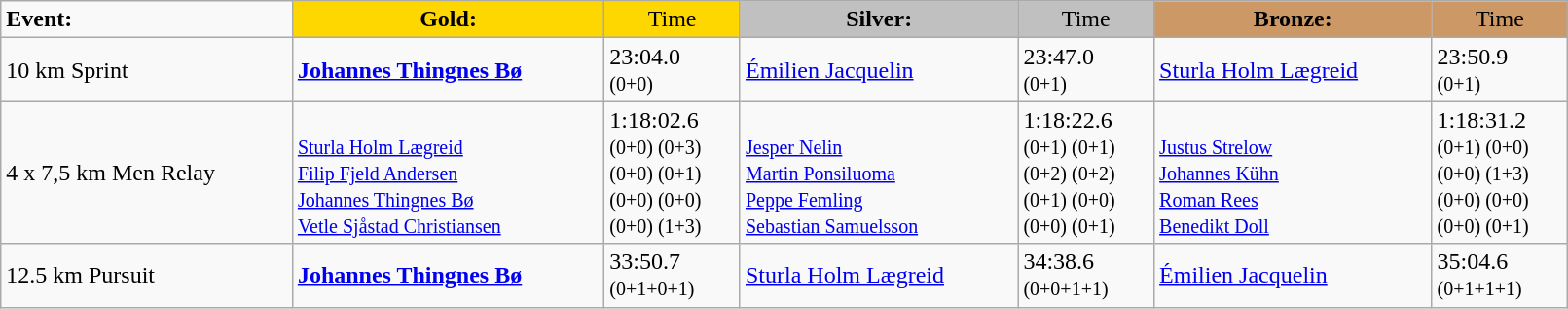<table class="wikitable" width=85%>
<tr>
<td><strong>Event:</strong></td>
<td style="text-align:center;background-color:gold;"><strong>Gold:</strong></td>
<td style="text-align:center;background-color:gold;">Time</td>
<td style="text-align:center;background-color:silver;"><strong>Silver:</strong></td>
<td style="text-align:center;background-color:silver;">Time</td>
<td style="text-align:center;background-color:#CC9966;"><strong>Bronze:</strong></td>
<td style="text-align:center;background-color:#CC9966;">Time</td>
</tr>
<tr>
<td>10 km Sprint<br></td>
<td><strong><a href='#'>Johannes Thingnes Bø</a></strong><br><small></small></td>
<td>23:04.0<br><small>(0+0)</small></td>
<td><a href='#'>Émilien Jacquelin</a><br><small></small></td>
<td>23:47.0<br><small>(0+1)</small></td>
<td><a href='#'>Sturla Holm Lægreid</a><br><small></small></td>
<td>23:50.9<br><small>(0+1)</small></td>
</tr>
<tr>
<td>4 x 7,5 km Men Relay<br></td>
<td><strong></strong><br><small><a href='#'>Sturla Holm Lægreid</a><br><a href='#'>Filip Fjeld Andersen</a><br><a href='#'>Johannes Thingnes Bø</a><br><a href='#'>Vetle Sjåstad Christiansen</a></small></td>
<td>1:18:02.6<br><small>(0+0) (0+3)<br>(0+0) (0+1)<br>(0+0) (0+0)<br>(0+0) (1+3)<br></small></td>
<td><br><small><a href='#'>Jesper Nelin</a><br><a href='#'>Martin Ponsiluoma</a><br><a href='#'>Peppe Femling</a><br><a href='#'>Sebastian Samuelsson</a></small></td>
<td>1:18:22.6<br><small>(0+1) (0+1)<br>(0+2) (0+2)<br>(0+1) (0+0)<br>(0+0) (0+1)</small></td>
<td><br><small><a href='#'>Justus Strelow</a><br><a href='#'>Johannes Kühn</a><br><a href='#'>Roman Rees</a><br><a href='#'>Benedikt Doll</a></small></td>
<td>1:18:31.2<br><small>(0+1) (0+0)<br>(0+0) (1+3)<br>(0+0) (0+0)<br>(0+0) (0+1)<br></small></td>
</tr>
<tr>
<td>12.5 km Pursuit<br></td>
<td><strong><a href='#'>Johannes Thingnes Bø</a></strong><br><small></small></td>
<td>33:50.7<br><small>(0+1+0+1)</small></td>
<td><a href='#'>Sturla Holm Lægreid</a><br><small></small></td>
<td>34:38.6<br><small>(0+0+1+1)</small></td>
<td><a href='#'>Émilien Jacquelin</a><br><small></small></td>
<td>35:04.6<br><small>(0+1+1+1)</small></td>
</tr>
</table>
